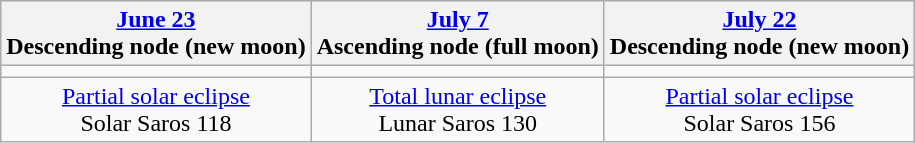<table class="wikitable">
<tr>
<th><a href='#'>June 23</a><br>Descending node (new moon)<br></th>
<th><a href='#'>July 7</a><br>Ascending node (full moon)<br></th>
<th><a href='#'>July 22</a><br>Descending node (new moon)<br></th>
</tr>
<tr>
<td></td>
<td></td>
<td></td>
</tr>
<tr align=center>
<td><a href='#'>Partial solar eclipse</a><br>Solar Saros 118</td>
<td><a href='#'>Total lunar eclipse</a><br>Lunar Saros 130</td>
<td><a href='#'>Partial solar eclipse</a><br>Solar Saros 156</td>
</tr>
</table>
